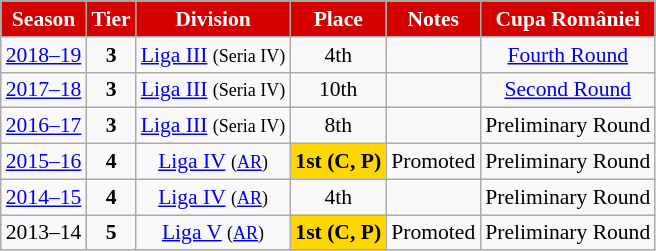<table class="wikitable" style="text-align:center; font-size:90%">
<tr>
<th style="background:#d50000; color:white; text-align:center;">Season</th>
<th style="background:#d50000; color:white; text-align:center;">Tier</th>
<th style="background:#d50000; color:white; text-align:center;">Division</th>
<th style="background:#d50000; color:white; text-align:center;">Place</th>
<th style="background:#d50000; color:white; text-align:center;">Notes</th>
<th style="background:#d50000; color:white; text-align:center;">Cupa României</th>
</tr>
<tr>
<td><a href='#'>2018–19</a></td>
<td><strong>3</strong></td>
<td><a href='#'>Liga III</a> <small>(Seria IV)</small></td>
<td>4th</td>
<td></td>
<td><a href='#'>Fourth Round</a></td>
</tr>
<tr>
<td><a href='#'>2017–18</a></td>
<td><strong>3</strong></td>
<td><a href='#'>Liga III</a> <small>(Seria IV)</small></td>
<td>10th</td>
<td></td>
<td><a href='#'>Second Round</a></td>
</tr>
<tr>
<td><a href='#'>2016–17</a></td>
<td><strong>3</strong></td>
<td><a href='#'>Liga III</a> <small>(Seria IV)</small></td>
<td>8th</td>
<td></td>
<td>Preliminary Round</td>
</tr>
<tr>
<td><a href='#'>2015–16</a></td>
<td><strong>4</strong></td>
<td><a href='#'>Liga IV</a> <small>(<a href='#'>AR</a>)</small></td>
<td bgcolor=gold><strong>1st</strong> <strong>(C, P)</strong></td>
<td>Promoted</td>
<td>Preliminary Round</td>
</tr>
<tr>
<td><a href='#'>2014–15</a></td>
<td><strong>4</strong></td>
<td><a href='#'>Liga IV</a> <small>(<a href='#'>AR</a>)</small></td>
<td>4th</td>
<td></td>
<td>Preliminary Round</td>
</tr>
<tr>
<td>2013–14</td>
<td><strong>5</strong></td>
<td><a href='#'>Liga V</a> <small>(<a href='#'>AR</a>)</small></td>
<td bgcolor=gold><strong>1st</strong> <strong>(C, P)</strong></td>
<td>Promoted</td>
<td>Preliminary Round</td>
</tr>
</table>
